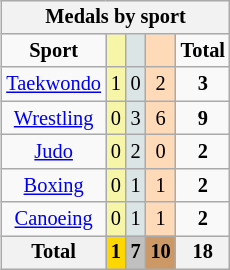<table class=wikitable style="font-size:85%; float:right">
<tr bgcolor=efefef>
<th colspan=7><strong>Medals by sport</strong></th>
</tr>
<tr align=center>
<td><strong>Sport</strong></td>
<td bgcolor=f7f6a8></td>
<td bgcolor=dce5e5></td>
<td bgcolor=ffdab9></td>
<td><strong>Total</strong></td>
</tr>
<tr align=center>
<td><a href='#'>Taekwondo</a></td>
<td style="background:#F7F6A8;">1</td>
<td style="background:#DCE5E5;">0</td>
<td style="background:#FFDAB9;">2</td>
<td><strong>3</strong></td>
</tr>
<tr align=center>
<td><a href='#'>Wrestling</a></td>
<td style="background:#F7F6A8;">0</td>
<td style="background:#DCE5E5;">3</td>
<td style="background:#FFDAB9;">6</td>
<td><strong>9</strong></td>
</tr>
<tr align=center>
<td><a href='#'>Judo</a></td>
<td style="background:#F7F6A8;">0</td>
<td style="background:#DCE5E5;">2</td>
<td style="background:#FFDAB9;">0</td>
<td><strong>2</strong></td>
</tr>
<tr align=center>
<td><a href='#'>Boxing</a></td>
<td style="background:#F7F6A8;">0</td>
<td style="background:#DCE5E5;">1</td>
<td style="background:#FFDAB9;">1</td>
<td><strong>2</strong></td>
</tr>
<tr align=center>
<td><a href='#'>Canoeing</a></td>
<td style="background:#F7F6A8;">0</td>
<td style="background:#DCE5E5;">1</td>
<td style="background:#FFDAB9;">1</td>
<td><strong>2</strong></td>
</tr>
<tr align=center>
<th>Total</th>
<th style="background:gold">1</th>
<th style="background:silver">7</th>
<th style="background:#c96">10</th>
<th>18</th>
</tr>
</table>
